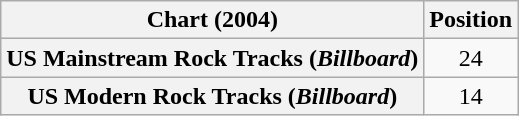<table class="wikitable plainrowheaders" style="text-align:center">
<tr>
<th scope="col">Chart (2004)</th>
<th scope="col">Position</th>
</tr>
<tr>
<th scope="row">US Mainstream Rock Tracks (<em>Billboard</em>)</th>
<td>24</td>
</tr>
<tr>
<th scope="row">US Modern Rock Tracks (<em>Billboard</em>)</th>
<td>14</td>
</tr>
</table>
